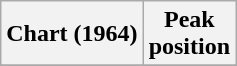<table class="wikitable sortable plainrowheaders" style="text-align:center">
<tr>
<th scope="col">Chart (1964)</th>
<th scope="col">Peak<br>position</th>
</tr>
<tr>
</tr>
</table>
